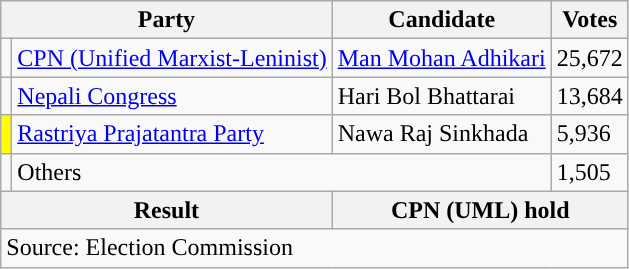<table class = "wikitable">
<tr>
<th colspan="2">Party</th>
<th>Candidate</th>
<th>Votes</th>
</tr>
<tr>
<td style="background-color:"></td>
<td><a href='#'>CPN (Unified Marxist-Leninist)</a></td>
<td><a href='#'>Man Mohan Adhikari</a></td>
<td>25,672</td>
</tr>
<tr>
<td style="background-color:"></td>
<td><a href='#'>Nepali Congress</a></td>
<td>Hari Bol Bhattarai</td>
<td>13,684</td>
</tr>
<tr>
<td style="background-color:yellow"></td>
<td><a href='#'>Rastriya Prajatantra Party</a></td>
<td>Nawa Raj Sinkhada</td>
<td>5,936</td>
</tr>
<tr>
<td></td>
<td colspan="2">Others</td>
<td>1,505</td>
</tr>
<tr>
<th colspan="2">Result</th>
<th colspan="2">CPN (UML) hold</th>
</tr>
<tr>
<td colspan="4">Source: Election Commission</td>
</tr>
</table>
